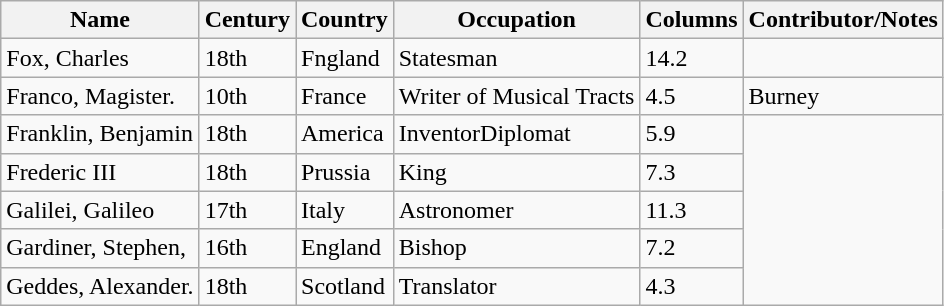<table class="wikitable">
<tr>
<th>Name</th>
<th>Century</th>
<th>Country</th>
<th>Occupation</th>
<th>Columns</th>
<th>Contributor/Notes</th>
</tr>
<tr>
<td>Fox, Charles</td>
<td>18th</td>
<td>Fngland</td>
<td>Statesman</td>
<td>14.2</td>
</tr>
<tr>
<td>Franco, Magister.</td>
<td>10th</td>
<td>France</td>
<td>Writer of Musical Tracts</td>
<td>4.5</td>
<td>Burney</td>
</tr>
<tr>
<td>Franklin, Benjamin</td>
<td>18th</td>
<td>America</td>
<td>InventorDiplomat</td>
<td>5.9</td>
</tr>
<tr>
<td>Frederic III</td>
<td>18th</td>
<td>Prussia</td>
<td>King</td>
<td>7.3</td>
</tr>
<tr>
<td>Galilei, Galileo</td>
<td>17th</td>
<td>Italy</td>
<td>Astronomer</td>
<td>11.3</td>
</tr>
<tr>
<td>Gardiner, Stephen,</td>
<td>16th</td>
<td>England</td>
<td>Bishop</td>
<td>7.2</td>
</tr>
<tr>
<td>Geddes, Alexander.</td>
<td>18th</td>
<td>Scotland</td>
<td>Translator</td>
<td>4.3</td>
</tr>
</table>
